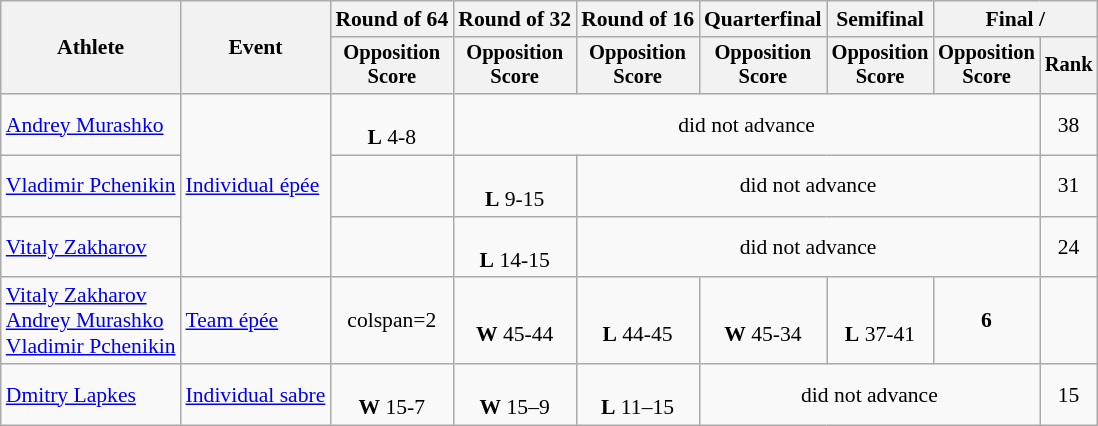<table class="wikitable" style="font-size:90%">
<tr>
<th rowspan="2">Athlete</th>
<th rowspan="2">Event</th>
<th>Round of 64</th>
<th>Round of 32</th>
<th>Round of 16</th>
<th>Quarterfinal</th>
<th>Semifinal</th>
<th colspan=2>Final / </th>
</tr>
<tr style="font-size:95%">
<th>Opposition <br> Score</th>
<th>Opposition <br> Score</th>
<th>Opposition <br> Score</th>
<th>Opposition <br> Score</th>
<th>Opposition <br> Score</th>
<th>Opposition <br> Score</th>
<th>Rank</th>
</tr>
<tr align=center>
<td align=left><a href='#'>Andrey Murashko</a></td>
<td align=left rowspan=3><a href='#'>Individual épée</a></td>
<td><br><strong>L</strong> 4-8</td>
<td colspan=5>did not advance</td>
<td>38</td>
</tr>
<tr align=center>
<td align=left><a href='#'>Vladimir Pchenikin</a></td>
<td></td>
<td><br><strong>L</strong> 9-15</td>
<td colspan=4>did not advance</td>
<td>31</td>
</tr>
<tr align=center>
<td align=left><a href='#'>Vitaly Zakharov</a></td>
<td></td>
<td><br><strong>L</strong> 14-15</td>
<td colspan=4>did not advance</td>
<td>24</td>
</tr>
<tr align=center>
<td align=left><a href='#'>Vitaly Zakharov</a><br><a href='#'>Andrey Murashko</a><br><a href='#'>Vladimir Pchenikin</a></td>
<td align=left><a href='#'>Team épée</a></td>
<td>colspan=2 </td>
<td><br><strong>W</strong> 45-44</td>
<td><br><strong>L</strong> 44-45</td>
<td><br><strong>W</strong> 45-34</td>
<td><br><strong>L</strong> 37-41</td>
<td><strong>6</strong></td>
</tr>
<tr align=center>
<td align=left><a href='#'>Dmitry Lapkes</a></td>
<td align=left><a href='#'>Individual sabre</a></td>
<td><br><strong>W</strong> 15-7</td>
<td><br><strong>W</strong> 15–9</td>
<td><br><strong>L</strong> 11–15</td>
<td colspan=3>did not advance</td>
<td>15</td>
</tr>
</table>
